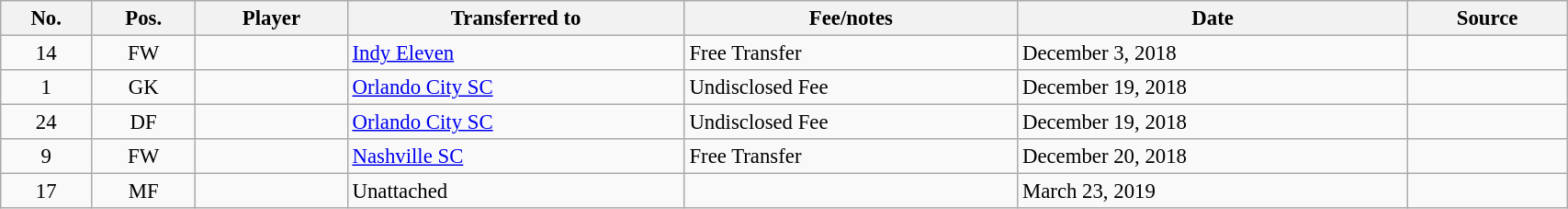<table class="wikitable sortable" style="width:90%; text-align:center; font-size:95%; text-align:left;">
<tr>
<th>No.</th>
<th>Pos.</th>
<th>Player</th>
<th>Transferred to</th>
<th>Fee/notes</th>
<th>Date</th>
<th>Source</th>
</tr>
<tr>
<td align="center">14</td>
<td align="center">FW</td>
<td></td>
<td> <a href='#'>Indy Eleven</a></td>
<td>Free Transfer</td>
<td>December 3, 2018</td>
<td></td>
</tr>
<tr>
<td align="center">1</td>
<td align="center">GK</td>
<td></td>
<td> <a href='#'>Orlando City SC</a></td>
<td>Undisclosed Fee</td>
<td>December 19, 2018</td>
<td></td>
</tr>
<tr>
<td align="center">24</td>
<td align="center">DF</td>
<td></td>
<td> <a href='#'>Orlando City SC</a></td>
<td>Undisclosed Fee</td>
<td>December 19, 2018</td>
<td></td>
</tr>
<tr>
<td align="center">9</td>
<td align="center">FW</td>
<td></td>
<td> <a href='#'>Nashville SC</a></td>
<td>Free Transfer</td>
<td>December 20, 2018</td>
<td></td>
</tr>
<tr>
<td align="center">17</td>
<td align="center">MF</td>
<td></td>
<td>Unattached</td>
<td></td>
<td>March 23, 2019</td>
<td></td>
</tr>
</table>
